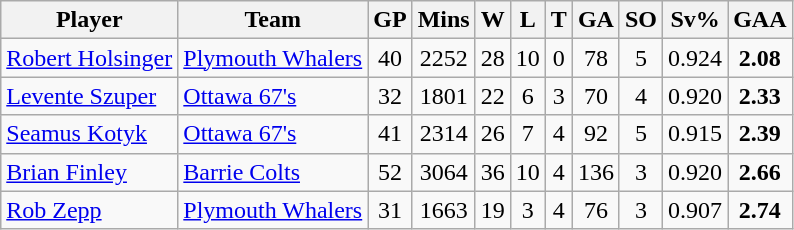<table class="wikitable" style="text-align:center">
<tr>
<th width:25%;">Player</th>
<th width:25%;">Team</th>
<th width:5%;">GP</th>
<th width:5%;">Mins</th>
<th width:5%;">W</th>
<th width:5%;">L</th>
<th width:5%;">T</th>
<th width:5%;">GA</th>
<th width:5%;">SO</th>
<th width:5%;">Sv%</th>
<th width:5%;">GAA</th>
</tr>
<tr>
<td align=left><a href='#'>Robert Holsinger</a></td>
<td align=left><a href='#'>Plymouth Whalers</a></td>
<td>40</td>
<td>2252</td>
<td>28</td>
<td>10</td>
<td>0</td>
<td>78</td>
<td>5</td>
<td>0.924</td>
<td><strong>2.08</strong></td>
</tr>
<tr>
<td align=left><a href='#'>Levente Szuper</a></td>
<td align=left><a href='#'>Ottawa 67's</a></td>
<td>32</td>
<td>1801</td>
<td>22</td>
<td>6</td>
<td>3</td>
<td>70</td>
<td>4</td>
<td>0.920</td>
<td><strong>2.33</strong></td>
</tr>
<tr>
<td align=left><a href='#'>Seamus Kotyk</a></td>
<td align=left><a href='#'>Ottawa 67's</a></td>
<td>41</td>
<td>2314</td>
<td>26</td>
<td>7</td>
<td>4</td>
<td>92</td>
<td>5</td>
<td>0.915</td>
<td><strong>2.39</strong></td>
</tr>
<tr>
<td align=left><a href='#'>Brian Finley</a></td>
<td align=left><a href='#'>Barrie Colts</a></td>
<td>52</td>
<td>3064</td>
<td>36</td>
<td>10</td>
<td>4</td>
<td>136</td>
<td>3</td>
<td>0.920</td>
<td><strong>2.66</strong></td>
</tr>
<tr>
<td align=left><a href='#'>Rob Zepp</a></td>
<td align=left><a href='#'>Plymouth Whalers</a></td>
<td>31</td>
<td>1663</td>
<td>19</td>
<td>3</td>
<td>4</td>
<td>76</td>
<td>3</td>
<td>0.907</td>
<td><strong>2.74</strong></td>
</tr>
</table>
